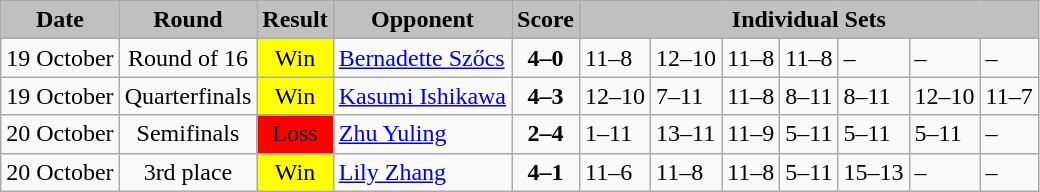<table class="wikitable">
<tr>
<td bgcolor="silver" align="center" valign="middle"><strong>Date</strong></td>
<td bgcolor="silver" align="center" valign="middle"><strong>Round</strong></td>
<td bgcolor="silver" align="center" valign="middle"><strong>Result</strong></td>
<td bgcolor="silver" align="center" valign="middle"><strong>Opponent</strong></td>
<td bgcolor="silver" align="center" valign="middle"><strong>Score</strong></td>
<td bgcolor="silver" align="center" valign="middle" colspan ="9"><strong>Individual Sets</strong></td>
</tr>
<tr>
<td align="center">19 October</td>
<td align="center">Round of 16</td>
<td bgcolor="yellow" align="center">Win</td>
<td> <a href='#'>Bernadette Szőcs</a></td>
<td align="center"><strong>4–0</strong></td>
<td>11–8</td>
<td>12–10</td>
<td>11–8</td>
<td>11–8</td>
<td>–</td>
<td>–</td>
<td>–</td>
</tr>
<tr>
<td align="center">19 October</td>
<td align="center">Quarterfinals</td>
<td bgcolor="yellow" align="center">Win</td>
<td> <a href='#'>Kasumi Ishikawa</a></td>
<td align="center"><strong>4–3</strong></td>
<td>12–10</td>
<td>7–11</td>
<td>11–8</td>
<td>8–11</td>
<td>8–11</td>
<td>12–10</td>
<td>11–7</td>
</tr>
<tr>
<td align="center">20 October</td>
<td align="center">Semifinals</td>
<td bgcolor="red" align="center">Loss</td>
<td> <a href='#'>Zhu Yuling</a></td>
<td align="center"><strong>2–4</strong></td>
<td>1–11</td>
<td>13–11</td>
<td>11–9</td>
<td>5–11</td>
<td>5–11</td>
<td>5–11</td>
<td>–</td>
</tr>
<tr>
<td align="center">20 October</td>
<td align="center">3rd place</td>
<td bgcolor="yellow" align="center">Win</td>
<td> <a href='#'>Lily Zhang</a></td>
<td align="center"><strong>4–1</strong></td>
<td>11–6</td>
<td>11–8</td>
<td>11–8</td>
<td>5–11</td>
<td>15–13</td>
<td>–</td>
<td>–</td>
</tr>
</table>
